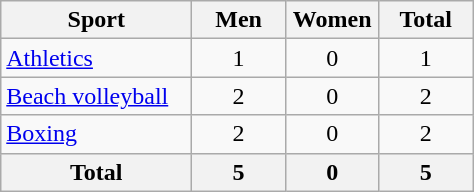<table class="wikitable sortable" style="text-align:center;">
<tr>
<th width=120>Sport</th>
<th width=55>Men</th>
<th width=55>Women</th>
<th width=55>Total</th>
</tr>
<tr>
<td align=left><a href='#'>Athletics</a></td>
<td>1</td>
<td>0</td>
<td>1</td>
</tr>
<tr>
<td align=left><a href='#'>Beach volleyball</a></td>
<td>2</td>
<td>0</td>
<td>2</td>
</tr>
<tr>
<td align=left><a href='#'>Boxing</a></td>
<td>2</td>
<td>0</td>
<td>2</td>
</tr>
<tr>
<th>Total</th>
<th>5</th>
<th>0</th>
<th>5</th>
</tr>
</table>
